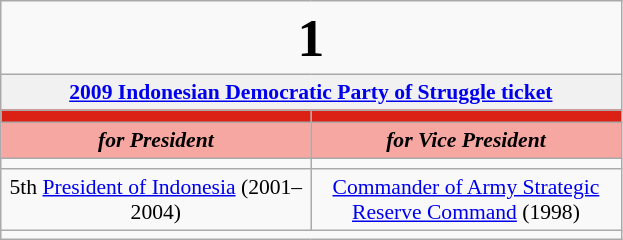<table class="wikitable" style="font-size:90%; text-align:center">
<tr>
<td colspan=2 style="text-align:center;"><big><big><big><big><big><strong>1</strong></big></big></big></big></big></td>
</tr>
<tr>
<td colspan=2 style="background:#f1f1f1;"><strong><a href='#'>2009 Indonesian Democratic Party of Struggle ticket</a></strong></td>
</tr>
<tr>
<th style="font-size:135%; background:#DB2016;"><a href='#'></a></th>
<th style="font-size:135%; background:#DB2016;"><a href='#'></a></th>
</tr>
<tr style="color:#000; font-size:100%;">
<td style="width:3em; width:200px; background:#F6A7A2;"><strong><em>for President</em></strong></td>
<td style="width:3em; width:200px; background:#F6A7A2;"><strong><em>for Vice President</em></strong></td>
</tr>
<tr>
<td></td>
<td></td>
</tr>
<tr>
<td>5th <a href='#'>President of Indonesia</a> (2001–2004)</td>
<td><a href='#'>Commander of Army Strategic Reserve Command</a> (1998)</td>
</tr>
<tr>
<td colspan=2><strong></strong></td>
</tr>
</table>
